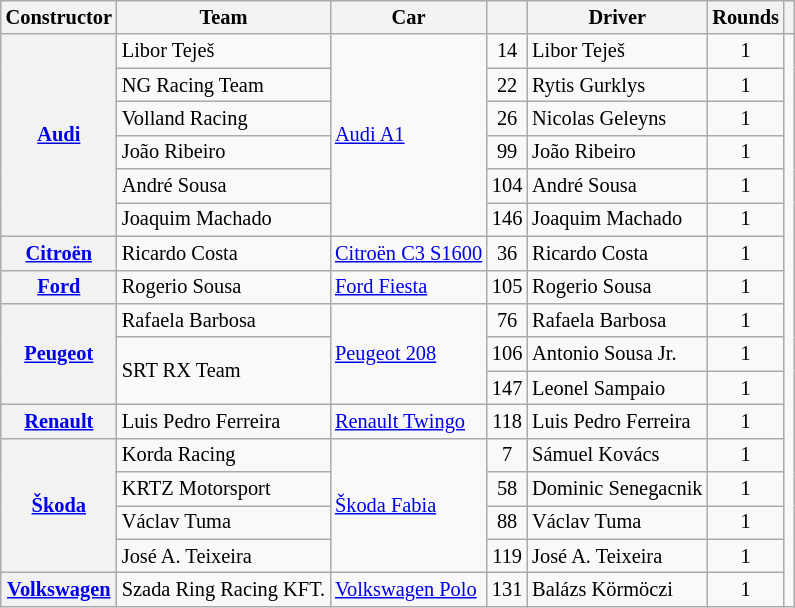<table class="wikitable" style="font-size: 85%">
<tr>
<th>Constructor</th>
<th>Team</th>
<th>Car</th>
<th></th>
<th>Driver</th>
<th>Rounds</th>
<th></th>
</tr>
<tr>
<th rowspan="6"><a href='#'>Audi</a></th>
<td> Libor Teješ</td>
<td rowspan="6"><a href='#'>Audi A1</a></td>
<td align="center">14</td>
<td> Libor Teješ</td>
<td align="center">1</td>
<td rowspan="17" align="center"></td>
</tr>
<tr>
<td> NG Racing Team</td>
<td align="center">22</td>
<td> Rytis Gurklys</td>
<td align="center">1</td>
</tr>
<tr>
<td> Volland Racing</td>
<td align="center">26</td>
<td> Nicolas Geleyns</td>
<td align="center">1</td>
</tr>
<tr>
<td> João Ribeiro</td>
<td align="center">99</td>
<td> João Ribeiro</td>
<td align="center">1</td>
</tr>
<tr>
<td> André Sousa</td>
<td align="center">104</td>
<td> André Sousa</td>
<td align="center">1</td>
</tr>
<tr>
<td> Joaquim Machado</td>
<td align="center">146</td>
<td> Joaquim Machado</td>
<td align="center">1</td>
</tr>
<tr>
<th><a href='#'>Citroën</a></th>
<td> Ricardo Costa</td>
<td><a href='#'>Citroën C3 S1600</a></td>
<td align="center">36</td>
<td> Ricardo Costa</td>
<td align="center">1</td>
</tr>
<tr>
<th><a href='#'>Ford</a></th>
<td> Rogerio Sousa</td>
<td><a href='#'>Ford Fiesta</a></td>
<td align="center">105</td>
<td> Rogerio Sousa</td>
<td align="center">1</td>
</tr>
<tr>
<th rowspan="3"><a href='#'>Peugeot</a></th>
<td> Rafaela Barbosa</td>
<td rowspan="3"><a href='#'>Peugeot 208</a></td>
<td align="center">76</td>
<td> Rafaela Barbosa</td>
<td align="center">1</td>
</tr>
<tr>
<td rowspan="2"> SRT RX Team</td>
<td align="center">106</td>
<td> Antonio Sousa Jr.</td>
<td align="center">1</td>
</tr>
<tr>
<td align="center">147</td>
<td> Leonel Sampaio</td>
<td align="center">1</td>
</tr>
<tr>
<th><a href='#'>Renault</a></th>
<td> Luis Pedro Ferreira</td>
<td><a href='#'>Renault Twingo</a></td>
<td align="center">118</td>
<td> Luis Pedro Ferreira</td>
<td align="center">1</td>
</tr>
<tr>
<th rowspan="4"><a href='#'>Škoda</a></th>
<td> Korda Racing</td>
<td rowspan="4"><a href='#'>Škoda Fabia</a></td>
<td align="center">7</td>
<td> Sámuel Kovács</td>
<td align="center">1</td>
</tr>
<tr>
<td> KRTZ Motorsport</td>
<td align="center">58</td>
<td> Dominic Senegacnik</td>
<td align="center">1</td>
</tr>
<tr>
<td> Václav Tuma</td>
<td align="center">88</td>
<td> Václav Tuma</td>
<td align="center">1</td>
</tr>
<tr>
<td> José A. Teixeira</td>
<td align="center">119</td>
<td> José A. Teixeira</td>
<td align="center">1</td>
</tr>
<tr>
<th><a href='#'>Volkswagen</a></th>
<td> Szada Ring Racing KFT.</td>
<td><a href='#'>Volkswagen Polo</a></td>
<td align="center">131</td>
<td> Balázs Körmöczi</td>
<td align="center">1</td>
</tr>
</table>
